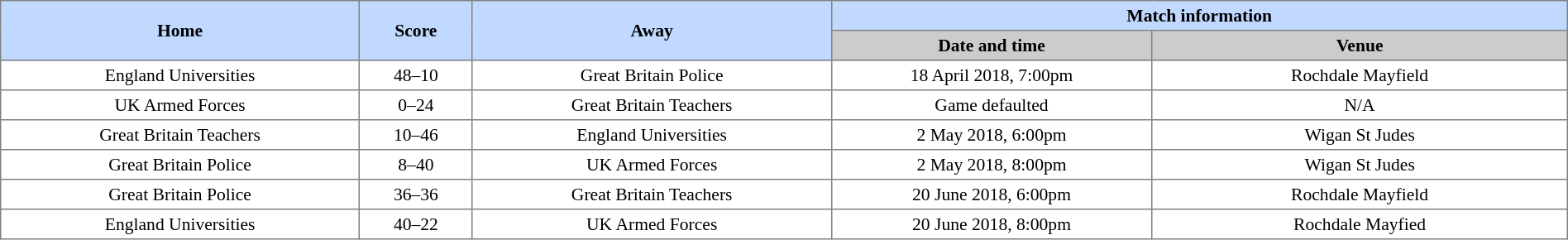<table style="border-collapse:collapse; font-size:90%; text-align:center;" width="100%" cellspacing="0" cellpadding="3" border="1">
<tr bgcolor="#C1D8FF">
<th width="19%" rowspan="2">Home</th>
<th width="6%" rowspan="2">Score</th>
<th width="19%" rowspan="2">Away</th>
<th colspan="2">Match information</th>
</tr>
<tr bgcolor="#CCCCCC">
<th width="17%">Date and time</th>
<th width="22%">Venue</th>
</tr>
<tr>
<td>England Universities</td>
<td>48–10</td>
<td>Great Britain Police</td>
<td>18 April 2018, 7:00pm</td>
<td>Rochdale Mayfield</td>
</tr>
<tr>
<td>UK Armed Forces</td>
<td>0–24</td>
<td>Great Britain Teachers</td>
<td>Game defaulted</td>
<td>N/A</td>
</tr>
<tr>
<td>Great Britain Teachers</td>
<td>10–46</td>
<td>England Universities</td>
<td>2 May 2018, 6:00pm</td>
<td>Wigan St Judes</td>
</tr>
<tr>
<td>Great Britain Police</td>
<td>8–40</td>
<td>UK Armed Forces</td>
<td>2 May 2018, 8:00pm</td>
<td>Wigan St Judes</td>
</tr>
<tr>
<td>Great Britain Police</td>
<td>36–36</td>
<td>Great Britain Teachers</td>
<td>20 June 2018, 6:00pm</td>
<td>Rochdale Mayfield</td>
</tr>
<tr>
<td>England Universities</td>
<td>40–22</td>
<td>UK Armed Forces</td>
<td>20 June 2018, 8:00pm</td>
<td>Rochdale Mayfied</td>
</tr>
</table>
